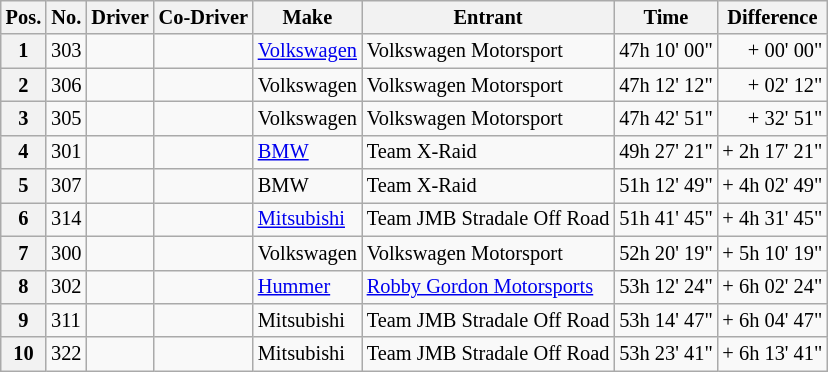<table class="wikitable" style="font-size:85%;">
<tr>
<th>Pos.</th>
<th>No.</th>
<th>Driver</th>
<th>Co-Driver</th>
<th>Make</th>
<th>Entrant</th>
<th>Time</th>
<th>Difference</th>
</tr>
<tr>
<th>1</th>
<td>303</td>
<td></td>
<td></td>
<td><a href='#'>Volkswagen</a></td>
<td>Volkswagen Motorsport</td>
<td>47h 10' 00"</td>
<td align=right>+ 00' 00"</td>
</tr>
<tr>
<th>2</th>
<td>306</td>
<td></td>
<td></td>
<td>Volkswagen</td>
<td>Volkswagen Motorsport</td>
<td>47h 12' 12"</td>
<td align=right>+ 02' 12"</td>
</tr>
<tr>
<th>3</th>
<td>305</td>
<td></td>
<td></td>
<td>Volkswagen</td>
<td>Volkswagen Motorsport</td>
<td>47h 42' 51"</td>
<td align=right>+ 32' 51"</td>
</tr>
<tr>
<th>4</th>
<td>301</td>
<td></td>
<td></td>
<td><a href='#'>BMW</a></td>
<td>Team X-Raid</td>
<td>49h 27' 21"</td>
<td align=right>+ 2h 17' 21"</td>
</tr>
<tr>
<th>5</th>
<td>307</td>
<td></td>
<td></td>
<td>BMW</td>
<td>Team X-Raid</td>
<td>51h 12' 49"</td>
<td align=right>+ 4h 02' 49"</td>
</tr>
<tr>
<th>6</th>
<td>314</td>
<td></td>
<td></td>
<td><a href='#'>Mitsubishi</a></td>
<td>Team JMB Stradale Off Road</td>
<td>51h 41' 45"</td>
<td align=right>+ 4h 31' 45"</td>
</tr>
<tr>
<th>7</th>
<td>300</td>
<td></td>
<td></td>
<td>Volkswagen</td>
<td>Volkswagen Motorsport</td>
<td>52h 20' 19"</td>
<td align=right>+ 5h 10' 19"</td>
</tr>
<tr>
<th>8</th>
<td>302</td>
<td></td>
<td></td>
<td><a href='#'>Hummer</a></td>
<td><a href='#'>Robby Gordon Motorsports</a></td>
<td>53h 12' 24"</td>
<td align=right>+ 6h 02' 24"</td>
</tr>
<tr>
<th>9</th>
<td>311</td>
<td></td>
<td></td>
<td>Mitsubishi</td>
<td>Team JMB Stradale Off Road</td>
<td>53h 14' 47"</td>
<td align=right>+ 6h 04' 47"</td>
</tr>
<tr>
<th>10</th>
<td>322</td>
<td></td>
<td></td>
<td>Mitsubishi</td>
<td>Team JMB Stradale Off Road</td>
<td>53h 23' 41"</td>
<td align=right>+ 6h 13' 41"</td>
</tr>
</table>
